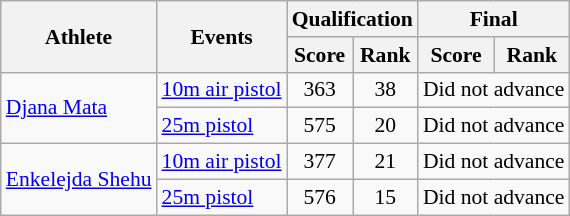<table class=wikitable style=font-size:90%>
<tr>
<th rowspan=2>Athlete</th>
<th rowspan=2>Events</th>
<th colspan=2>Qualification</th>
<th colspan=2>Final</th>
</tr>
<tr>
<th>Score</th>
<th>Rank</th>
<th>Score</th>
<th>Rank</th>
</tr>
<tr>
<td align-left rowspan=2><a href='#'>Djana Mata</a></td>
<td><a href='#'>10m air pistol</a></td>
<td align=center>363</td>
<td align=center>38</td>
<td colspan=2  align=center>Did not advance</td>
</tr>
<tr>
<td><a href='#'>25m pistol</a></td>
<td align=center>575</td>
<td align=center>20</td>
<td colspan=2 align=center>Did not advance</td>
</tr>
<tr>
<td align-left rowspan=2><a href='#'>Enkelejda Shehu</a></td>
<td><a href='#'>10m air pistol</a></td>
<td align=center>377</td>
<td align=center>21</td>
<td colspan=2  align=center>Did not advance</td>
</tr>
<tr>
<td><a href='#'>25m pistol</a></td>
<td align=center>576</td>
<td align=center>15</td>
<td colspan=2 align=center>Did not advance</td>
</tr>
</table>
